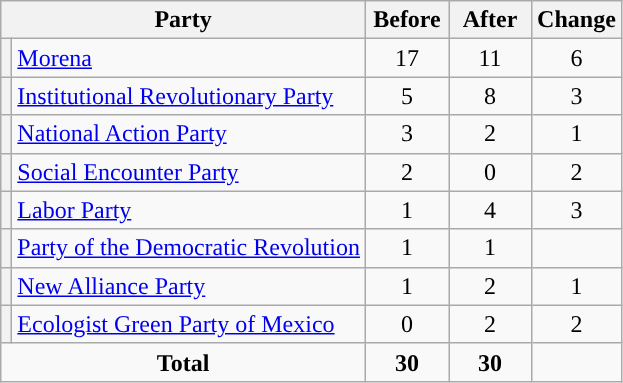<table class="wikitable" style="text-align:center;">
<tr>
<th colspan="2">Party</th>
<th style="width:3em">Before</th>
<th style="width:3em">After</th>
<th style="width:3em">Change</th>
</tr>
<tr>
<th style="background-color:"></th>
<td style="text-align:left;"><a href='#'>Morena</a></td>
<td>17</td>
<td>11</td>
<td>6</td>
</tr>
<tr>
<th style="background-color:"></th>
<td style="text-align:left;"><a href='#'>Institutional Revolutionary Party</a></td>
<td>5</td>
<td>8</td>
<td>3</td>
</tr>
<tr>
<th style="background-color:"></th>
<td style="text-align:left;"><a href='#'>National Action Party</a></td>
<td>3</td>
<td>2</td>
<td>1</td>
</tr>
<tr>
<th style="background-color:"></th>
<td style="text-align:left;"><a href='#'>Social Encounter Party</a></td>
<td>2</td>
<td>0</td>
<td>2</td>
</tr>
<tr>
<th style="background-color:"></th>
<td style="text-align:left;"><a href='#'>Labor Party</a></td>
<td>1</td>
<td>4</td>
<td>3</td>
</tr>
<tr>
<th style="background-color:"></th>
<td style="text-align:left;"><a href='#'>Party of the Democratic Revolution</a></td>
<td>1</td>
<td>1</td>
<td></td>
</tr>
<tr>
<th style="background-color:"></th>
<td style="text-align:left;"><a href='#'>New Alliance Party</a></td>
<td>1</td>
<td>2</td>
<td>1</td>
</tr>
<tr>
<th style="background-color:"></th>
<td style="text-align:left;"><a href='#'>Ecologist Green Party of Mexico</a></td>
<td>0</td>
<td>2</td>
<td>2</td>
</tr>
<tr>
<td colspan="2"><strong>Total</strong></td>
<td><strong>30</strong></td>
<td><strong>30</strong></td>
<td></td>
</tr>
</table>
